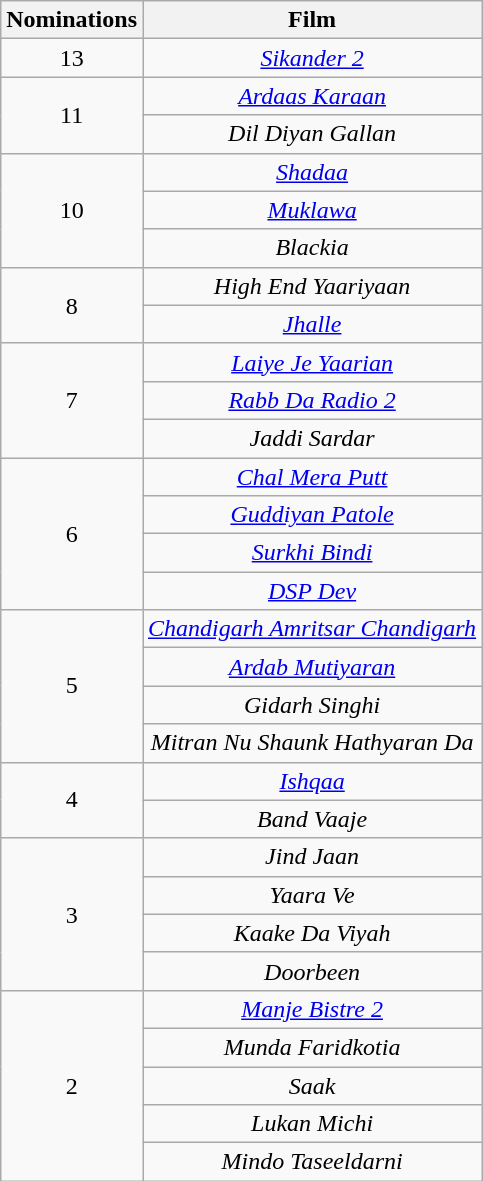<table class="wikitable plainrowheaders" style="text-align:center;">
<tr>
<th scope="col" style="width:55px;">Nominations</th>
<th scope="col" style="text-align:center;">Film</th>
</tr>
<tr>
<td scope=row style="text-align:center">13</td>
<td><em><a href='#'>Sikander 2</a></em></td>
</tr>
<tr>
<td rowspan="2" scope=row style="text-align:center">11</td>
<td><em><a href='#'>Ardaas Karaan</a></em></td>
</tr>
<tr>
<td><em>Dil Diyan Gallan</em></td>
</tr>
<tr>
<td rowspan="3" scope=row style="text-align:center">10</td>
<td><em><a href='#'>Shadaa</a></em></td>
</tr>
<tr>
<td><em><a href='#'>Muklawa</a></em></td>
</tr>
<tr>
<td><em>Blackia</em></td>
</tr>
<tr>
<td rowspan="2" scope=row style="text-align:center">8</td>
<td><em>High End Yaariyaan</em></td>
</tr>
<tr>
<td><em><a href='#'>Jhalle</a></em></td>
</tr>
<tr>
<td rowspan="3" scope=row style="text-align:center">7</td>
<td><em><a href='#'>Laiye Je Yaarian</a></em></td>
</tr>
<tr>
<td><em><a href='#'>Rabb Da Radio 2</a></em></td>
</tr>
<tr>
<td><em>Jaddi Sardar</em></td>
</tr>
<tr>
<td rowspan="4" scope=row style="text-align:center">6</td>
<td><em><a href='#'>Chal Mera Putt</a></em></td>
</tr>
<tr>
<td><em><a href='#'>Guddiyan Patole</a></em></td>
</tr>
<tr>
<td><em><a href='#'>Surkhi Bindi</a></em></td>
</tr>
<tr>
<td><em><a href='#'>DSP Dev</a></em></td>
</tr>
<tr>
<td rowspan="4" scope=row style="text-align:center">5</td>
<td><em><a href='#'>Chandigarh Amritsar Chandigarh</a></em></td>
</tr>
<tr>
<td><em><a href='#'>Ardab Mutiyaran</a></em></td>
</tr>
<tr>
<td><em>Gidarh Singhi</em></td>
</tr>
<tr>
<td><em>Mitran Nu Shaunk Hathyaran Da</em></td>
</tr>
<tr>
<td rowspan="2" scope=row style="text-align:center">4</td>
<td><em><a href='#'>Ishqaa</a></em></td>
</tr>
<tr>
<td><em>Band Vaaje</em></td>
</tr>
<tr>
<td rowspan="4" scope=row style="text-align:center">3</td>
<td><em>Jind Jaan</em></td>
</tr>
<tr>
<td><em>Yaara Ve</em></td>
</tr>
<tr>
<td><em>Kaake Da Viyah</em></td>
</tr>
<tr>
<td><em>Doorbeen</em></td>
</tr>
<tr>
<td rowspan="5" scope=row style="text-align:center">2</td>
<td><em><a href='#'>Manje Bistre 2</a></em></td>
</tr>
<tr>
<td><em>Munda Faridkotia</em></td>
</tr>
<tr>
<td><em>Saak</em></td>
</tr>
<tr>
<td><em>Lukan Michi</em></td>
</tr>
<tr>
<td><em>Mindo Taseeldarni</em></td>
</tr>
</table>
